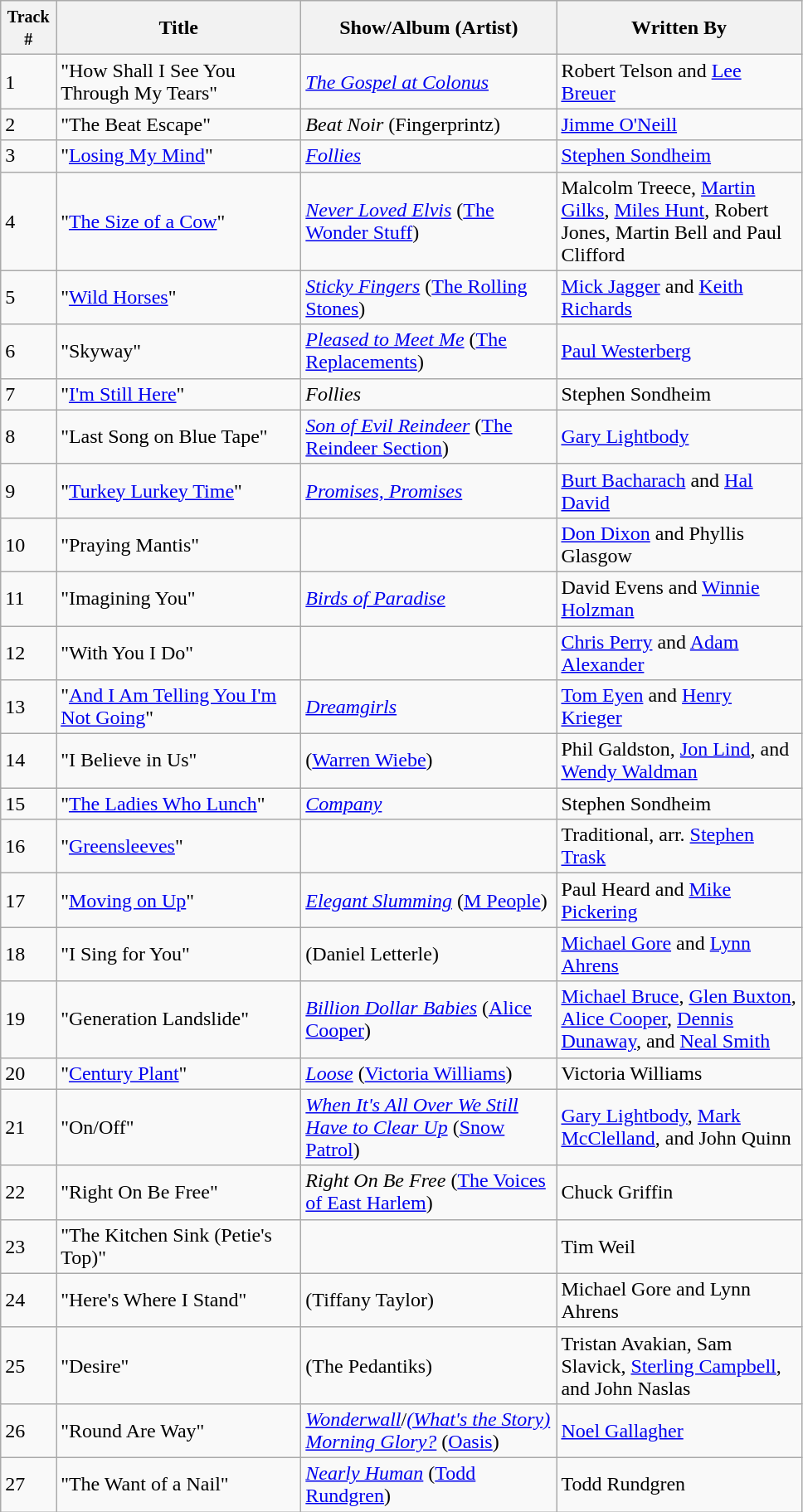<table class=wikitable width="51%">
<tr>
<th width=1%><small>Track #</small></th>
<th width=20%>Title</th>
<th width=20%>Show/Album (Artist)</th>
<th width=20%>Written By</th>
</tr>
<tr>
<td>1</td>
<td>"How Shall I See You Through My Tears"</td>
<td><em><a href='#'>The Gospel at Colonus</a></em></td>
<td>Robert Telson and <a href='#'>Lee Breuer</a></td>
</tr>
<tr>
<td>2</td>
<td>"The Beat Escape"</td>
<td><em>Beat Noir</em> (Fingerprintz)</td>
<td><a href='#'>Jimme O'Neill</a></td>
</tr>
<tr>
<td>3</td>
<td>"<a href='#'>Losing My Mind</a>"</td>
<td><em><a href='#'>Follies</a></em></td>
<td><a href='#'>Stephen Sondheim</a></td>
</tr>
<tr>
<td>4</td>
<td>"<a href='#'>The Size of a Cow</a>"</td>
<td><em><a href='#'>Never Loved Elvis</a></em> (<a href='#'>The Wonder Stuff</a>)</td>
<td>Malcolm Treece, <a href='#'>Martin Gilks</a>, <a href='#'>Miles Hunt</a>, Robert Jones, Martin Bell and Paul Clifford</td>
</tr>
<tr>
<td>5</td>
<td>"<a href='#'>Wild Horses</a>"</td>
<td><em><a href='#'>Sticky Fingers</a></em> (<a href='#'>The Rolling Stones</a>)</td>
<td><a href='#'>Mick Jagger</a> and <a href='#'>Keith Richards</a></td>
</tr>
<tr>
<td>6</td>
<td>"Skyway"</td>
<td><em><a href='#'>Pleased to Meet Me</a></em> (<a href='#'>The Replacements</a>)</td>
<td><a href='#'>Paul Westerberg</a></td>
</tr>
<tr>
<td>7</td>
<td>"<a href='#'>I'm Still Here</a>"</td>
<td><em>Follies</em></td>
<td>Stephen Sondheim</td>
</tr>
<tr>
<td>8</td>
<td>"Last Song on Blue Tape"</td>
<td><em><a href='#'>Son of Evil Reindeer</a></em> (<a href='#'>The Reindeer Section</a>)</td>
<td><a href='#'>Gary Lightbody</a></td>
</tr>
<tr>
<td>9</td>
<td>"<a href='#'>Turkey Lurkey Time</a>"</td>
<td><em><a href='#'>Promises, Promises</a></em></td>
<td><a href='#'>Burt Bacharach</a> and <a href='#'>Hal David</a></td>
</tr>
<tr>
<td>10</td>
<td>"Praying Mantis"</td>
<td></td>
<td><a href='#'>Don Dixon</a> and Phyllis Glasgow</td>
</tr>
<tr>
<td>11</td>
<td>"Imagining You"</td>
<td><em><a href='#'>Birds of Paradise</a></em></td>
<td>David Evens and <a href='#'>Winnie Holzman</a></td>
</tr>
<tr>
<td>12</td>
<td>"With You I Do"</td>
<td></td>
<td><a href='#'>Chris Perry</a> and <a href='#'>Adam Alexander</a></td>
</tr>
<tr>
<td>13</td>
<td>"<a href='#'>And I Am Telling You I'm Not Going</a>"</td>
<td><em><a href='#'>Dreamgirls</a></em></td>
<td><a href='#'>Tom Eyen</a> and <a href='#'>Henry Krieger</a></td>
</tr>
<tr>
<td>14</td>
<td>"I Believe in Us"</td>
<td>(<a href='#'>Warren Wiebe</a>)</td>
<td>Phil Galdston, <a href='#'>Jon Lind</a>, and <a href='#'>Wendy Waldman</a></td>
</tr>
<tr>
<td>15</td>
<td>"<a href='#'>The Ladies Who Lunch</a>"</td>
<td><em><a href='#'>Company</a></em></td>
<td>Stephen Sondheim</td>
</tr>
<tr>
<td>16</td>
<td>"<a href='#'>Greensleeves</a>"</td>
<td></td>
<td>Traditional, arr. <a href='#'>Stephen Trask</a></td>
</tr>
<tr>
<td>17</td>
<td>"<a href='#'>Moving on Up</a>"</td>
<td><em><a href='#'>Elegant Slumming</a></em> (<a href='#'>M People</a>)</td>
<td>Paul Heard and <a href='#'>Mike Pickering</a></td>
</tr>
<tr>
<td>18</td>
<td>"I Sing for You"</td>
<td>(Daniel Letterle)</td>
<td><a href='#'>Michael Gore</a> and <a href='#'>Lynn Ahrens</a></td>
</tr>
<tr>
<td>19</td>
<td>"Generation Landslide"</td>
<td><em><a href='#'>Billion Dollar Babies</a></em> (<a href='#'>Alice Cooper</a>)</td>
<td><a href='#'>Michael Bruce</a>, <a href='#'>Glen Buxton</a>, <a href='#'>Alice Cooper</a>, <a href='#'>Dennis Dunaway</a>, and <a href='#'>Neal Smith</a></td>
</tr>
<tr>
<td>20</td>
<td>"<a href='#'>Century Plant</a>"</td>
<td><em><a href='#'>Loose</a></em> (<a href='#'>Victoria Williams</a>)</td>
<td>Victoria Williams</td>
</tr>
<tr>
<td>21</td>
<td>"On/Off"</td>
<td><em><a href='#'>When It's All Over We Still Have to Clear Up</a></em> (<a href='#'>Snow Patrol</a>)</td>
<td><a href='#'>Gary Lightbody</a>, <a href='#'>Mark McClelland</a>, and John Quinn</td>
</tr>
<tr>
<td>22</td>
<td>"Right On Be Free"</td>
<td><em>Right On Be Free</em> (<a href='#'>The Voices of East Harlem</a>)</td>
<td>Chuck Griffin</td>
</tr>
<tr>
<td>23</td>
<td>"The Kitchen Sink (Petie's Top)"</td>
<td></td>
<td>Tim Weil</td>
</tr>
<tr>
<td>24</td>
<td>"Here's Where I Stand"</td>
<td>(Tiffany Taylor)</td>
<td>Michael Gore and Lynn Ahrens</td>
</tr>
<tr>
<td>25</td>
<td>"Desire"</td>
<td>(The Pedantiks)</td>
<td>Tristan Avakian, Sam Slavick, <a href='#'>Sterling Campbell</a>, and John Naslas</td>
</tr>
<tr>
<td>26</td>
<td>"Round Are Way"</td>
<td><em><a href='#'>Wonderwall</a></em>/<em><a href='#'>(What's the Story) Morning Glory?</a></em> (<a href='#'>Oasis</a>)</td>
<td><a href='#'>Noel Gallagher</a></td>
</tr>
<tr>
<td>27</td>
<td>"The Want of a Nail"</td>
<td><em><a href='#'>Nearly Human</a></em> (<a href='#'>Todd Rundgren</a>)</td>
<td>Todd Rundgren</td>
</tr>
</table>
